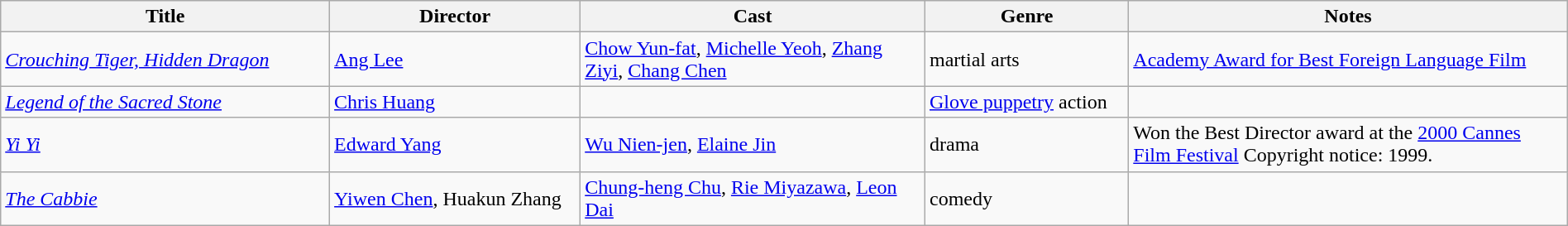<table class="wikitable" width= "100%">
<tr>
<th width=21%>Title</th>
<th width=16%>Director</th>
<th width=22%>Cast</th>
<th width=13%>Genre</th>
<th width=28%>Notes</th>
</tr>
<tr>
<td><em><a href='#'>Crouching Tiger, Hidden Dragon</a></em></td>
<td><a href='#'>Ang Lee</a></td>
<td><a href='#'>Chow Yun-fat</a>, <a href='#'>Michelle Yeoh</a>, <a href='#'>Zhang Ziyi</a>, <a href='#'>Chang Chen</a></td>
<td>martial arts</td>
<td><a href='#'>Academy Award for Best Foreign Language Film</a></td>
</tr>
<tr>
<td><em><a href='#'>Legend of the Sacred Stone</a></em></td>
<td><a href='#'>Chris Huang</a></td>
<td></td>
<td><a href='#'>Glove puppetry</a> action</td>
<td></td>
</tr>
<tr>
<td><em><a href='#'>Yi Yi</a></em></td>
<td><a href='#'>Edward Yang</a></td>
<td><a href='#'>Wu Nien-jen</a>, <a href='#'>Elaine Jin</a></td>
<td>drama</td>
<td>Won the Best Director award at the <a href='#'>2000 Cannes Film Festival</a> Copyright notice: 1999.</td>
</tr>
<tr>
<td><em><a href='#'>The Cabbie</a></em></td>
<td><a href='#'>Yiwen Chen</a>, Huakun Zhang</td>
<td><a href='#'>Chung-heng Chu</a>, <a href='#'>Rie Miyazawa</a>, <a href='#'>Leon Dai</a></td>
<td>comedy</td>
<td></td>
</tr>
</table>
